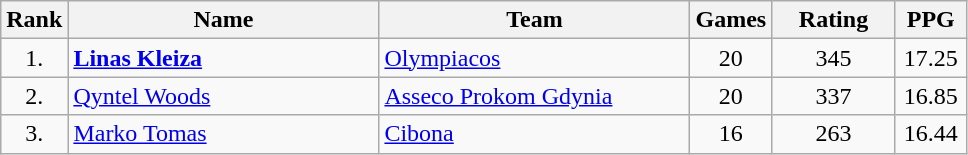<table class="wikitable sortable" style="text-align: center;">
<tr>
<th>Rank</th>
<th width=200>Name</th>
<th width=200>Team</th>
<th>Games</th>
<th width=75>Rating</th>
<th width=40>PPG</th>
</tr>
<tr>
<td>1.</td>
<td align="left"> <strong><a href='#'>Linas Kleiza</a></strong></td>
<td align="left"> <a href='#'>Olympiacos</a></td>
<td>20</td>
<td>345</td>
<td>17.25</td>
</tr>
<tr>
<td>2.</td>
<td align="left"> <a href='#'>Qyntel Woods</a></td>
<td align="left"> <a href='#'>Asseco Prokom Gdynia</a></td>
<td>20</td>
<td>337</td>
<td>16.85</td>
</tr>
<tr>
<td>3.</td>
<td align="left"> <a href='#'>Marko Tomas</a></td>
<td align="left"> <a href='#'>Cibona</a></td>
<td>16</td>
<td>263</td>
<td>16.44</td>
</tr>
</table>
